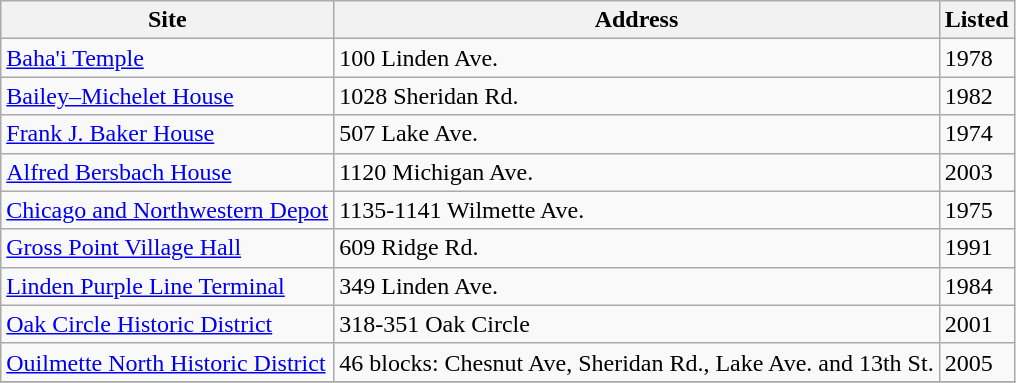<table class = "wikitable">
<tr>
<th>Site</th>
<th>Address</th>
<th>Listed</th>
</tr>
<tr>
<td align="left"><a href='#'>Baha'i Temple</a></td>
<td align="left">100 Linden Ave.</td>
<td align="left">1978</td>
</tr>
<tr>
<td align="left"><a href='#'>Bailey–Michelet House</a></td>
<td align="left">1028 Sheridan Rd.</td>
<td align="left">1982</td>
</tr>
<tr>
<td align="left"><a href='#'>Frank J. Baker House</a></td>
<td align="left">507 Lake Ave.</td>
<td align="left">1974</td>
</tr>
<tr>
<td align="left"><a href='#'>Alfred Bersbach House</a></td>
<td align="left">1120 Michigan Ave.</td>
<td align="left">2003</td>
</tr>
<tr>
<td align="left"><a href='#'>Chicago and Northwestern Depot</a></td>
<td align="left">1135-1141 Wilmette Ave.</td>
<td align="left">1975</td>
</tr>
<tr>
<td align="left"><a href='#'>Gross Point Village Hall</a></td>
<td align="left">609 Ridge Rd.</td>
<td align="left">1991</td>
</tr>
<tr>
<td align="left"><a href='#'>Linden Purple Line Terminal</a></td>
<td align="left">349 Linden Ave.</td>
<td align="left">1984</td>
</tr>
<tr>
<td align="left"><a href='#'>Oak Circle Historic District</a></td>
<td align="left">318-351 Oak Circle</td>
<td align="left">2001</td>
</tr>
<tr>
<td align="left"><a href='#'>Ouilmette North Historic District</a></td>
<td align="left">46 blocks: Chesnut Ave, Sheridan Rd., Lake Ave. and 13th St.</td>
<td align="left">2005</td>
</tr>
<tr>
</tr>
</table>
